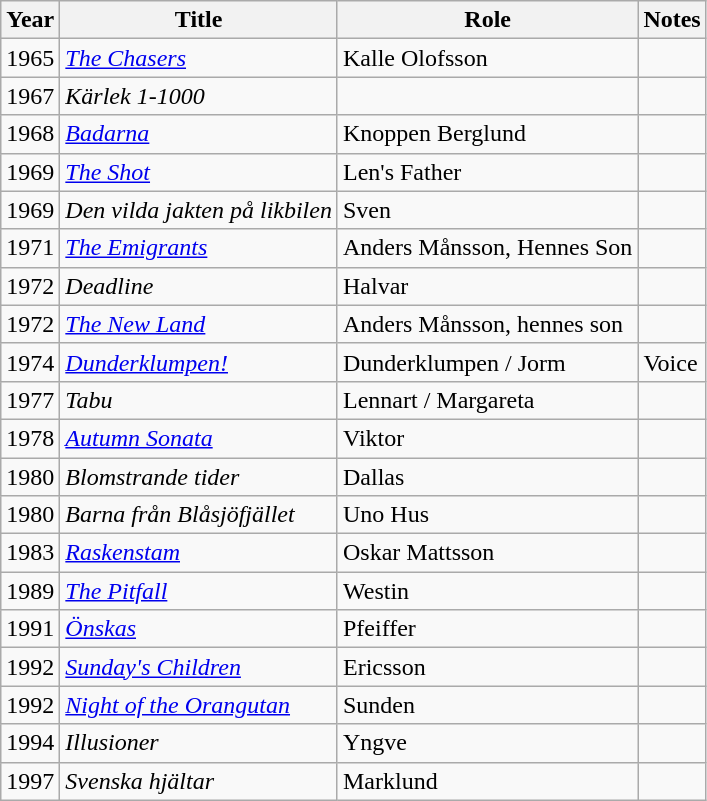<table class="wikitable">
<tr>
<th>Year</th>
<th>Title</th>
<th>Role</th>
<th>Notes</th>
</tr>
<tr>
<td>1965</td>
<td><em><a href='#'>The Chasers</a></em></td>
<td>Kalle Olofsson</td>
<td></td>
</tr>
<tr>
<td>1967</td>
<td><em>Kärlek 1-1000</em></td>
<td></td>
<td></td>
</tr>
<tr>
<td>1968</td>
<td><em><a href='#'>Badarna</a></em></td>
<td>Knoppen Berglund</td>
<td></td>
</tr>
<tr>
<td>1969</td>
<td><em><a href='#'>The Shot</a></em></td>
<td>Len's Father</td>
<td></td>
</tr>
<tr>
<td>1969</td>
<td><em>Den vilda jakten på likbilen</em></td>
<td>Sven</td>
<td></td>
</tr>
<tr>
<td>1971</td>
<td><em><a href='#'>The Emigrants</a></em></td>
<td>Anders Månsson, Hennes Son</td>
<td></td>
</tr>
<tr>
<td>1972</td>
<td><em>Deadline</em></td>
<td>Halvar</td>
<td></td>
</tr>
<tr>
<td>1972</td>
<td><em><a href='#'>The New Land</a></em></td>
<td>Anders Månsson, hennes son</td>
<td></td>
</tr>
<tr>
<td>1974</td>
<td><em><a href='#'>Dunderklumpen!</a></em></td>
<td>Dunderklumpen / Jorm</td>
<td>Voice</td>
</tr>
<tr>
<td>1977</td>
<td><em>Tabu</em></td>
<td>Lennart / Margareta</td>
<td></td>
</tr>
<tr>
<td>1978</td>
<td><em><a href='#'>Autumn Sonata</a></em></td>
<td>Viktor</td>
<td></td>
</tr>
<tr>
<td>1980</td>
<td><em>Blomstrande tider</em></td>
<td>Dallas</td>
<td></td>
</tr>
<tr>
<td>1980</td>
<td><em>Barna från Blåsjöfjället</em></td>
<td>Uno Hus</td>
<td></td>
</tr>
<tr>
<td>1983</td>
<td><em><a href='#'>Raskenstam</a></em></td>
<td>Oskar Mattsson</td>
<td></td>
</tr>
<tr>
<td>1989</td>
<td><em><a href='#'>The Pitfall</a></em></td>
<td>Westin</td>
<td></td>
</tr>
<tr>
<td>1991</td>
<td><em><a href='#'>Önskas</a></em></td>
<td>Pfeiffer</td>
<td></td>
</tr>
<tr>
<td>1992</td>
<td><em><a href='#'>Sunday's Children</a></em></td>
<td>Ericsson</td>
<td></td>
</tr>
<tr>
<td>1992</td>
<td><em><a href='#'>Night of the Orangutan</a></em></td>
<td>Sunden</td>
<td></td>
</tr>
<tr>
<td>1994</td>
<td><em>Illusioner</em></td>
<td>Yngve</td>
<td></td>
</tr>
<tr>
<td>1997</td>
<td><em>Svenska hjältar</em></td>
<td>Marklund</td>
<td></td>
</tr>
</table>
